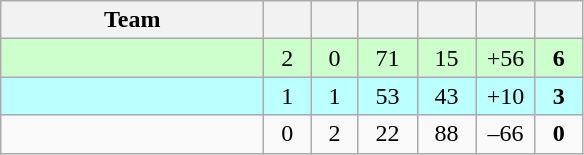<table class="wikitable" style="text-align:center;">
<tr>
<th style="width:10.5em;">Team</th>
<th style="width:1.5em;"></th>
<th style="width:1.5em;"></th>
<th style="width:2.0em;"></th>
<th style="width:2.0em;"></th>
<th style="width:2.0em;"></th>
<th style="width:1.5em;"></th>
</tr>
<tr bgcolor=#cfc>
<td align="left"></td>
<td>2</td>
<td>0</td>
<td>71</td>
<td>15</td>
<td>+56</td>
<td><strong>6</strong></td>
</tr>
<tr bgcolor=#bff>
<td align="left"></td>
<td>1</td>
<td>1</td>
<td>53</td>
<td>43</td>
<td>+10</td>
<td><strong>3</strong></td>
</tr>
<tr>
<td align="left"></td>
<td>0</td>
<td>2</td>
<td>22</td>
<td>88</td>
<td>–66</td>
<td><strong>0</strong></td>
</tr>
</table>
